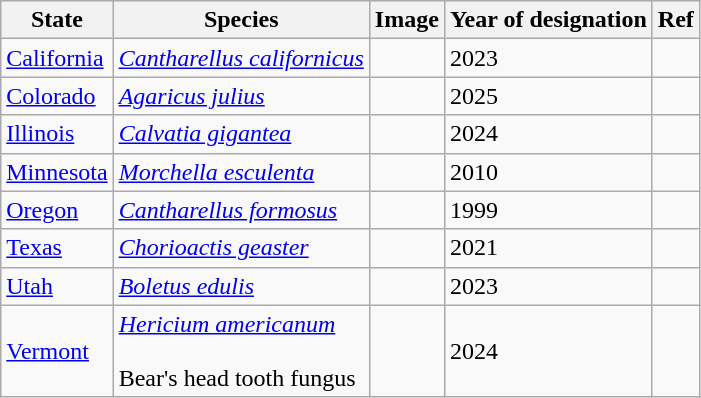<table class="wikitable sortable">
<tr>
<th>State</th>
<th>Species</th>
<th class="unsortable">Image</th>
<th>Year of designation</th>
<th class="unsortable">Ref</th>
</tr>
<tr>
<td><a href='#'>California</a></td>
<td><em><a href='#'>Cantharellus californicus</a></em></td>
<td></td>
<td>2023</td>
<td></td>
</tr>
<tr>
<td><a href='#'>Colorado</a></td>
<td><em><a href='#'>Agaricus julius</a></em></td>
<td></td>
<td>2025</td>
<td><br></td>
</tr>
<tr>
<td><a href='#'>Illinois</a></td>
<td><em><a href='#'>Calvatia gigantea</a></em></td>
<td></td>
<td>2024</td>
<td></td>
</tr>
<tr>
<td><a href='#'>Minnesota</a></td>
<td><em><a href='#'>Morchella esculenta</a></em></td>
<td></td>
<td>2010</td>
<td></td>
</tr>
<tr>
<td><a href='#'>Oregon</a></td>
<td><em><a href='#'>Cantharellus formosus</a></em></td>
<td></td>
<td>1999</td>
<td></td>
</tr>
<tr>
<td><a href='#'>Texas</a></td>
<td><em><a href='#'>Chorioactis geaster</a></em></td>
<td></td>
<td>2021</td>
<td></td>
</tr>
<tr>
<td><a href='#'>Utah</a></td>
<td><em><a href='#'>Boletus edulis</a></em></td>
<td></td>
<td>2023</td>
<td></td>
</tr>
<tr>
<td><a href='#'>Vermont</a></td>
<td><em><a href='#'>Hericium americanum</a></em><br><br>Bear's head tooth fungus</td>
<td></td>
<td>2024</td>
<td></td>
</tr>
</table>
